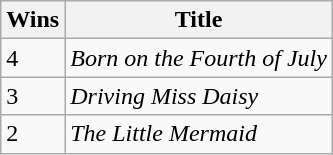<table class="wikitable">
<tr>
<th>Wins</th>
<th>Title</th>
</tr>
<tr>
<td>4</td>
<td><em>Born on the Fourth of July</em></td>
</tr>
<tr>
<td>3</td>
<td><em>Driving Miss Daisy</em></td>
</tr>
<tr>
<td>2</td>
<td><em>The Little Mermaid</em></td>
</tr>
</table>
